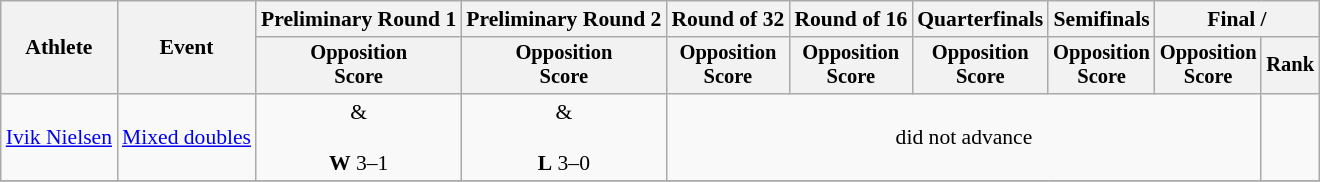<table class=wikitable style=font-size:90%;text-align:center>
<tr>
<th rowspan=2>Athlete</th>
<th rowspan=2>Event</th>
<th>Preliminary Round 1</th>
<th>Preliminary Round 2</th>
<th>Round of 32</th>
<th>Round of 16</th>
<th>Quarterfinals</th>
<th>Semifinals</th>
<th colspan=2>Final / </th>
</tr>
<tr style=font-size:95%>
<th>Opposition<br>Score</th>
<th>Opposition<br>Score</th>
<th>Opposition<br>Score</th>
<th>Opposition<br>Score</th>
<th>Opposition<br>Score</th>
<th>Opposition<br>Score</th>
<th>Opposition<br>Score</th>
<th>Rank</th>
</tr>
<tr>
<td align=left><a href='#'>Ivik Nielsen</a><br></td>
<td align=left><a href='#'>Mixed doubles</a></td>
<td> &<br> <br><strong>W</strong> 3–1</td>
<td> &<br> <br><strong>L</strong> 3–0</td>
<td colspan=5>did not advance</td>
<td></td>
</tr>
<tr>
</tr>
</table>
